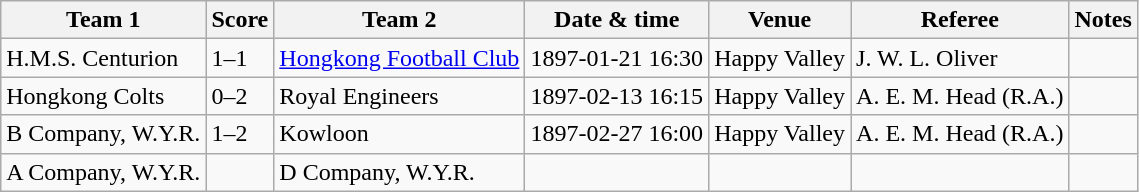<table class="wikitable">
<tr>
<th>Team 1</th>
<th>Score</th>
<th>Team 2</th>
<th>Date & time</th>
<th>Venue</th>
<th>Referee</th>
<th>Notes</th>
</tr>
<tr>
<td>H.M.S. Centurion</td>
<td>1–1</td>
<td><a href='#'>Hongkong Football Club</a></td>
<td>1897-01-21 16:30</td>
<td>Happy Valley</td>
<td>J. W. L. Oliver</td>
<td></td>
</tr>
<tr>
<td>Hongkong Colts</td>
<td>0–2</td>
<td>Royal Engineers</td>
<td>1897-02-13 16:15</td>
<td>Happy Valley</td>
<td>A. E. M. Head (R.A.)</td>
<td></td>
</tr>
<tr>
<td>B Company, W.Y.R.</td>
<td>1–2</td>
<td>Kowloon</td>
<td>1897-02-27 16:00</td>
<td>Happy Valley</td>
<td>A. E. M. Head (R.A.)</td>
<td></td>
</tr>
<tr>
<td>A Company, W.Y.R.</td>
<td></td>
<td>D Company, W.Y.R.</td>
<td></td>
<td></td>
<td></td>
<td></td>
</tr>
</table>
